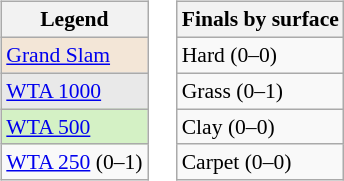<table>
<tr valign=top>
<td><br><table class="wikitable" style="font-size:90%">
<tr>
<th>Legend</th>
</tr>
<tr>
<td style="background:#f3e6d7;"><a href='#'>Grand Slam</a></td>
</tr>
<tr>
<td style="background:#e9e9e9;"><a href='#'>WTA 1000</a></td>
</tr>
<tr>
<td style="background:#d4f1c5;"><a href='#'>WTA 500</a></td>
</tr>
<tr>
<td><a href='#'>WTA 250</a> (0–1)</td>
</tr>
</table>
</td>
<td><br><table class="wikitable" style="font-size:90%">
<tr>
<th>Finals by surface</th>
</tr>
<tr>
<td>Hard (0–0)</td>
</tr>
<tr>
<td>Grass (0–1)</td>
</tr>
<tr>
<td>Clay (0–0)</td>
</tr>
<tr>
<td>Carpet (0–0)</td>
</tr>
</table>
</td>
</tr>
</table>
